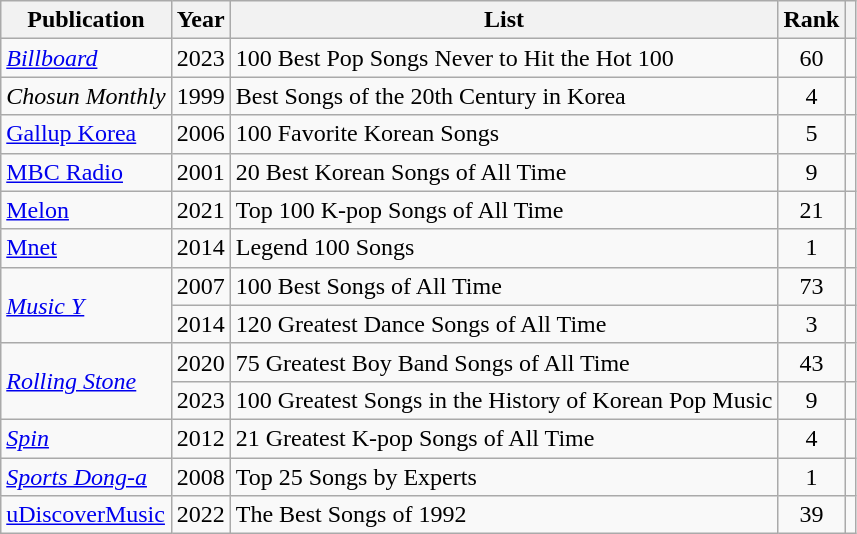<table class="sortable wikitable">
<tr>
<th>Publication</th>
<th>Year</th>
<th>List</th>
<th>Rank</th>
<th class="unsortable"></th>
</tr>
<tr>
<td><em><a href='#'>Billboard</a></em></td>
<td align="center">2023</td>
<td>100 Best Pop Songs Never to Hit the Hot 100</td>
<td align="center">60</td>
<td align="center"></td>
</tr>
<tr>
<td><em>Chosun Monthly</em></td>
<td align="center">1999</td>
<td>Best Songs of the 20th Century in Korea</td>
<td align="center">4</td>
<td align="center"></td>
</tr>
<tr>
<td><a href='#'>Gallup Korea</a></td>
<td align="center">2006</td>
<td>100 Favorite Korean Songs</td>
<td align="center">5</td>
<td align="center"></td>
</tr>
<tr>
<td><a href='#'>MBC Radio</a></td>
<td align="center">2001</td>
<td>20 Best Korean Songs of All Time</td>
<td align="center">9</td>
<td align="center"></td>
</tr>
<tr>
<td><a href='#'>Melon</a></td>
<td align="center">2021</td>
<td>Top 100 K-pop Songs of All Time</td>
<td align="center">21</td>
<td align="center"></td>
</tr>
<tr>
<td><a href='#'>Mnet</a></td>
<td style="text-align:center">2014</td>
<td>Legend 100 Songs</td>
<td align="center">1</td>
<td align="center"></td>
</tr>
<tr>
<td rowspan="2"><em><a href='#'>Music Y</a></em></td>
<td style="text-align:center">2007</td>
<td>100 Best Songs of All Time</td>
<td style="text-align:center">73</td>
<td style="text-align:center"></td>
</tr>
<tr>
<td style="text-align:center">2014</td>
<td>120 Greatest Dance Songs of All Time</td>
<td align="center">3</td>
<td align="center"></td>
</tr>
<tr>
<td rowspan="2"><em><a href='#'>Rolling Stone</a></em></td>
<td align="center">2020</td>
<td>75 Greatest Boy Band Songs of All Time</td>
<td align="center">43</td>
<td align="center"></td>
</tr>
<tr>
<td align="center">2023</td>
<td>100 Greatest Songs in the History of Korean Pop Music</td>
<td align="center">9</td>
<td align="center"></td>
</tr>
<tr>
<td><em><a href='#'>Spin</a></em></td>
<td align="center">2012</td>
<td>21 Greatest K-pop Songs of All Time</td>
<td align="center">4</td>
<td align="center"></td>
</tr>
<tr>
<td><em><a href='#'>Sports Dong-a</a></em></td>
<td align="center">2008</td>
<td>Top 25 Songs by Experts</td>
<td align="center">1</td>
<td align="center"></td>
</tr>
<tr>
<td><a href='#'>uDiscoverMusic</a></td>
<td align="center">2022</td>
<td>The Best Songs of 1992</td>
<td align="center">39</td>
<td align="center"></td>
</tr>
</table>
